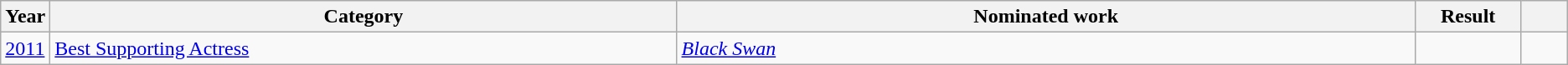<table class="wikitable sortable">
<tr>
<th scope="col" style="width:1em;">Year</th>
<th scope="col" style="width:33em;">Category</th>
<th scope="col" style="width:39em;">Nominated work</th>
<th scope="col" style="width:5em;">Result</th>
<th scope="col" style="width:2em;" class="unsortable"></th>
</tr>
<tr>
<td><a href='#'>2011</a></td>
<td><a href='#'>Best Supporting Actress</a></td>
<td><em><a href='#'>Black Swan</a></em></td>
<td></td>
<td style="text-align:center;"></td>
</tr>
</table>
